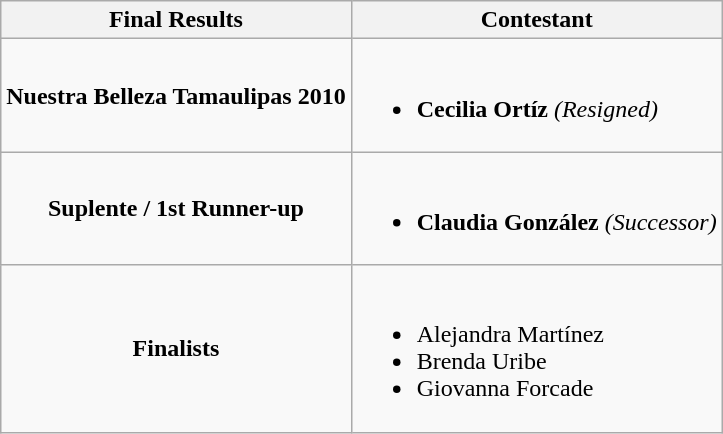<table class="wikitable">
<tr>
<th>Final Results</th>
<th>Contestant</th>
</tr>
<tr>
<td align="center"><strong>Nuestra Belleza Tamaulipas 2010</strong></td>
<td><br><ul><li><strong>Cecilia Ortíz</strong> <em>(Resigned)</em></li></ul></td>
</tr>
<tr>
<td align="center"><strong>Suplente / 1st Runner-up</strong></td>
<td><br><ul><li><strong>Claudia González</strong> <em>(Successor)</em></li></ul></td>
</tr>
<tr>
<td align="center"><strong>Finalists</strong></td>
<td><br><ul><li>Alejandra Martínez</li><li>Brenda Uribe</li><li>Giovanna Forcade</li></ul></td>
</tr>
</table>
